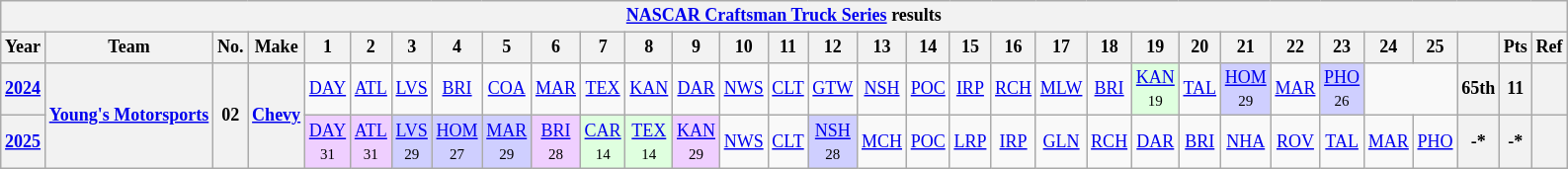<table class="wikitable" style="text-align:center; font-size:75%">
<tr>
<th colspan=32><a href='#'>NASCAR Craftsman Truck Series</a> results</th>
</tr>
<tr>
<th>Year</th>
<th>Team</th>
<th>No.</th>
<th>Make</th>
<th>1</th>
<th>2</th>
<th>3</th>
<th>4</th>
<th>5</th>
<th>6</th>
<th>7</th>
<th>8</th>
<th>9</th>
<th>10</th>
<th>11</th>
<th>12</th>
<th>13</th>
<th>14</th>
<th>15</th>
<th>16</th>
<th>17</th>
<th>18</th>
<th>19</th>
<th>20</th>
<th>21</th>
<th>22</th>
<th>23</th>
<th>24</th>
<th>25</th>
<th></th>
<th>Pts</th>
<th>Ref</th>
</tr>
<tr>
<th><a href='#'>2024</a></th>
<th rowspan=2><a href='#'>Young's Motorsports</a></th>
<th rowspan=2>02</th>
<th rowspan=2><a href='#'>Chevy</a></th>
<td><a href='#'>DAY</a></td>
<td><a href='#'>ATL</a></td>
<td><a href='#'>LVS</a></td>
<td><a href='#'>BRI</a></td>
<td><a href='#'>COA</a></td>
<td><a href='#'>MAR</a></td>
<td><a href='#'>TEX</a></td>
<td><a href='#'>KAN</a></td>
<td><a href='#'>DAR</a></td>
<td><a href='#'>NWS</a></td>
<td><a href='#'>CLT</a></td>
<td><a href='#'>GTW</a></td>
<td><a href='#'>NSH</a></td>
<td><a href='#'>POC</a></td>
<td><a href='#'>IRP</a></td>
<td><a href='#'>RCH</a></td>
<td><a href='#'>MLW</a></td>
<td><a href='#'>BRI</a></td>
<td style="background:#DFFFDF;"><a href='#'>KAN</a><br><small>19</small></td>
<td><a href='#'>TAL</a></td>
<td style="background:#CFCFFF;"><a href='#'>HOM</a><br><small>29</small></td>
<td><a href='#'>MAR</a></td>
<td style="background:#CFCFFF;"><a href='#'>PHO</a><br><small>26</small></td>
<td colspan=2></td>
<th>65th</th>
<th>11</th>
<th></th>
</tr>
<tr>
<th><a href='#'>2025</a></th>
<td style="background:#EFCFFF;"><a href='#'>DAY</a><br><small>31</small></td>
<td style="background:#EFCFFF;"><a href='#'>ATL</a><br><small>31</small></td>
<td style="background:#CFCFFF;"><a href='#'>LVS</a><br><small>29</small></td>
<td style="background:#CFCFFF;"><a href='#'>HOM</a><br><small>27</small></td>
<td style="background:#CFCFFF;"><a href='#'>MAR</a><br><small>29</small></td>
<td style="background:#EFCFFF;"><a href='#'>BRI</a><br><small>28</small></td>
<td style="background:#DFFFDF;"><a href='#'>CAR</a><br><small>14</small></td>
<td style="background:#DFFFDF;"><a href='#'>TEX</a><br><small>14</small></td>
<td style="background:#EFCFFF;"><a href='#'>KAN</a><br><small>29</small></td>
<td><a href='#'>NWS</a></td>
<td><a href='#'>CLT</a></td>
<td style="background:#CFCFFF;"><a href='#'>NSH</a><br><small>28</small></td>
<td><a href='#'>MCH</a></td>
<td><a href='#'>POC</a></td>
<td><a href='#'>LRP</a></td>
<td><a href='#'>IRP</a></td>
<td><a href='#'>GLN</a></td>
<td><a href='#'>RCH</a></td>
<td><a href='#'>DAR</a></td>
<td><a href='#'>BRI</a></td>
<td><a href='#'>NHA</a></td>
<td><a href='#'>ROV</a></td>
<td><a href='#'>TAL</a></td>
<td><a href='#'>MAR</a></td>
<td><a href='#'>PHO</a></td>
<th>-*</th>
<th>-*</th>
<th></th>
</tr>
</table>
